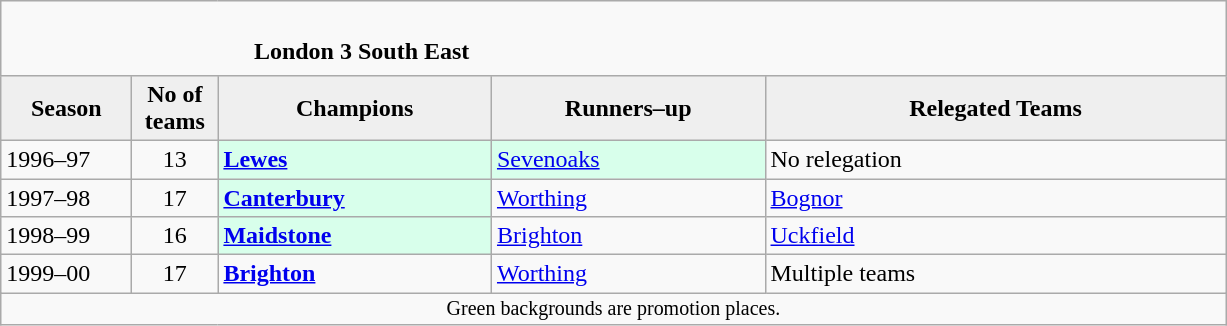<table class="wikitable" style="text-align: left;">
<tr>
<td colspan="11" cellpadding="0" cellspacing="0"><br><table border="0" style="width:100%;" cellpadding="0" cellspacing="0">
<tr>
<td style="width:20%; border:0;"></td>
<td style="border:0;"><strong>London 3 South East</strong></td>
<td style="width:20%; border:0;"></td>
</tr>
</table>
</td>
</tr>
<tr>
<th style="background:#efefef; width:80px;">Season</th>
<th style="background:#efefef; width:50px;">No of teams</th>
<th style="background:#efefef; width:175px;">Champions</th>
<th style="background:#efefef; width:175px;">Runners–up</th>
<th style="background:#efefef; width:300px;">Relegated Teams</th>
</tr>
<tr align=left>
<td>1996–97</td>
<td style="text-align: center;">13</td>
<td style="background:#d8ffeb;"><strong><a href='#'>Lewes</a></strong></td>
<td style="background:#d8ffeb;"><a href='#'>Sevenoaks</a></td>
<td>No relegation</td>
</tr>
<tr>
<td>1997–98</td>
<td style="text-align: center;">17</td>
<td style="background:#d8ffeb;"><strong><a href='#'>Canterbury</a></strong></td>
<td><a href='#'>Worthing</a></td>
<td><a href='#'>Bognor</a></td>
</tr>
<tr>
<td>1998–99</td>
<td style="text-align: center;">16</td>
<td style="background:#d8ffeb;"><strong><a href='#'>Maidstone</a></strong></td>
<td><a href='#'>Brighton</a></td>
<td><a href='#'>Uckfield</a></td>
</tr>
<tr>
<td>1999–00</td>
<td style="text-align: center;">17</td>
<td><strong><a href='#'>Brighton</a></strong></td>
<td><a href='#'>Worthing</a></td>
<td>Multiple teams</td>
</tr>
<tr>
</tr>
<tr>
<td colspan="15"  style="border:0; font-size:smaller; text-align:center;">Green backgrounds are promotion places.</td>
</tr>
</table>
